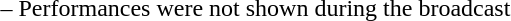<table>
<tr>
<td></td>
<td>– Performances were not shown during the broadcast</td>
</tr>
</table>
